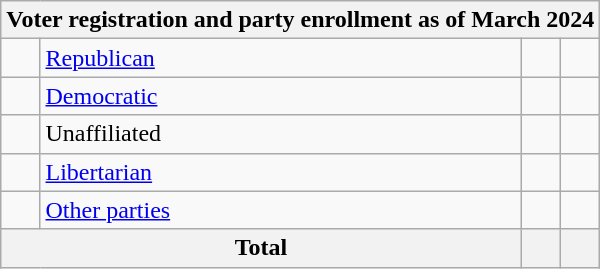<table class=wikitable>
<tr>
<th colspan = 6>Voter registration and party enrollment as of March 2024</th>
</tr>
<tr>
<td></td>
<td><a href='#'>Republican</a></td>
<td align = center></td>
<td align = center></td>
</tr>
<tr>
<td></td>
<td><a href='#'>Democratic</a></td>
<td align = center></td>
<td align = center></td>
</tr>
<tr>
<td></td>
<td>Unaffiliated</td>
<td align = center></td>
<td align = center></td>
</tr>
<tr>
<td></td>
<td><a href='#'>Libertarian</a></td>
<td align = center></td>
<td align = center></td>
</tr>
<tr>
<td></td>
<td><a href='#'>Other parties</a></td>
<td align = center></td>
<td align = center></td>
</tr>
<tr>
<th colspan = 2>Total</th>
<th align = center></th>
<th align = center></th>
</tr>
</table>
